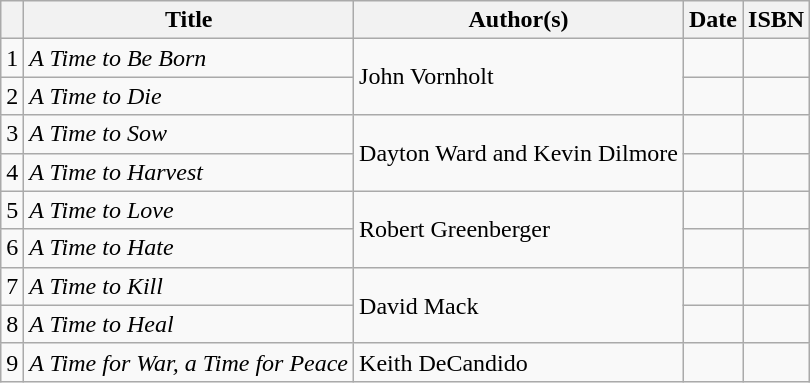<table class="wikitable">
<tr>
<th></th>
<th>Title</th>
<th>Author(s)</th>
<th>Date</th>
<th>ISBN</th>
</tr>
<tr>
<td>1</td>
<td><em>A Time to Be Born</em></td>
<td rowspan="2">John Vornholt</td>
<td></td>
<td></td>
</tr>
<tr>
<td>2</td>
<td><em>A Time to Die</em></td>
<td></td>
<td></td>
</tr>
<tr>
<td>3</td>
<td><em>A Time to Sow</em></td>
<td rowspan="2">Dayton Ward and Kevin Dilmore</td>
<td></td>
<td></td>
</tr>
<tr>
<td>4</td>
<td><em>A Time to Harvest</em></td>
<td></td>
<td></td>
</tr>
<tr>
<td>5</td>
<td><em>A Time to Love</em></td>
<td rowspan="2">Robert Greenberger</td>
<td></td>
<td></td>
</tr>
<tr>
<td>6</td>
<td><em>A Time to Hate</em></td>
<td></td>
<td></td>
</tr>
<tr>
<td>7</td>
<td><em>A Time to Kill</em></td>
<td rowspan="2">David Mack</td>
<td></td>
<td></td>
</tr>
<tr>
<td>8</td>
<td><em>A Time to Heal</em></td>
<td></td>
<td></td>
</tr>
<tr>
<td>9</td>
<td><em>A Time for War, a Time for Peace</em></td>
<td>Keith DeCandido</td>
<td></td>
<td></td>
</tr>
</table>
